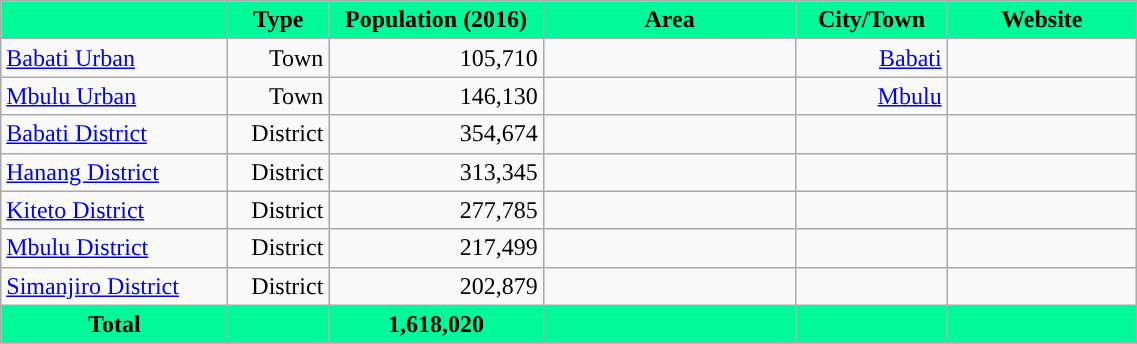<table class="wikitable sortable" style="text-align:right">
<tr>
<th style="width: 18%;background-color:MediumSpringGreen"" class=unsortable></th>
<th scope=col style="width: 8%;background-color:MediumSpringGreen"">Type</th>
<th scope=col style="width: 17%;background-color:MediumSpringGreen">Population (2016)</th>
<th scope=col style="width: 20%;background-color:MediumSpringGreen"">Area</th>
<th scope=col style="width: 12%;background-color:MediumSpringGreen" class=unsortable>City/Town</th>
<th scope=col style="width: 15%;background-color:MediumSpringGreen" class=unsortable>Website</th>
</tr>
<tr>
<td style="text-align:left;"><a href='#'>Babati Urban</a></td>
<td>Town</td>
<td>105,710</td>
<td></td>
<td><a href='#'>Babati</a></td>
<td></td>
</tr>
<tr>
<td style="text-align:left;"><a href='#'>Mbulu Urban</a></td>
<td>Town</td>
<td>146,130</td>
<td></td>
<td><a href='#'>Mbulu</a></td>
<td></td>
</tr>
<tr>
<td style="text-align:left;"><a href='#'>Babati District</a></td>
<td>District</td>
<td>354,674</td>
<td></td>
<td></td>
<td></td>
</tr>
<tr>
<td style="text-align:left;"><a href='#'>Hanang District</a></td>
<td>District</td>
<td>313,345</td>
<td></td>
<td></td>
<td></td>
</tr>
<tr>
<td style="text-align:left;"><a href='#'>Kiteto District</a></td>
<td>District</td>
<td>277,785</td>
<td></td>
<td></td>
<td></td>
</tr>
<tr>
<td style="text-align:left;"><a href='#'>Mbulu District</a></td>
<td>District</td>
<td>217,499</td>
<td></td>
<td></td>
<td></td>
</tr>
<tr>
<td style="text-align:left;"><a href='#'>Simanjiro District</a></td>
<td>District</td>
<td>202,879</td>
<td></td>
<td></td>
<td></td>
</tr>
<tr>
<th style="background-color:MediumSpringGreen">Total</th>
<th style="background-color:MediumSpringGreen"></th>
<th style="background-color:MediumSpringGreen">1,618,020</th>
<th style="background-color:MediumSpringGreen"></th>
<th style="background-color:MediumSpringGreen"></th>
<th style="background-color:MediumSpringGreen"></th>
</tr>
</table>
